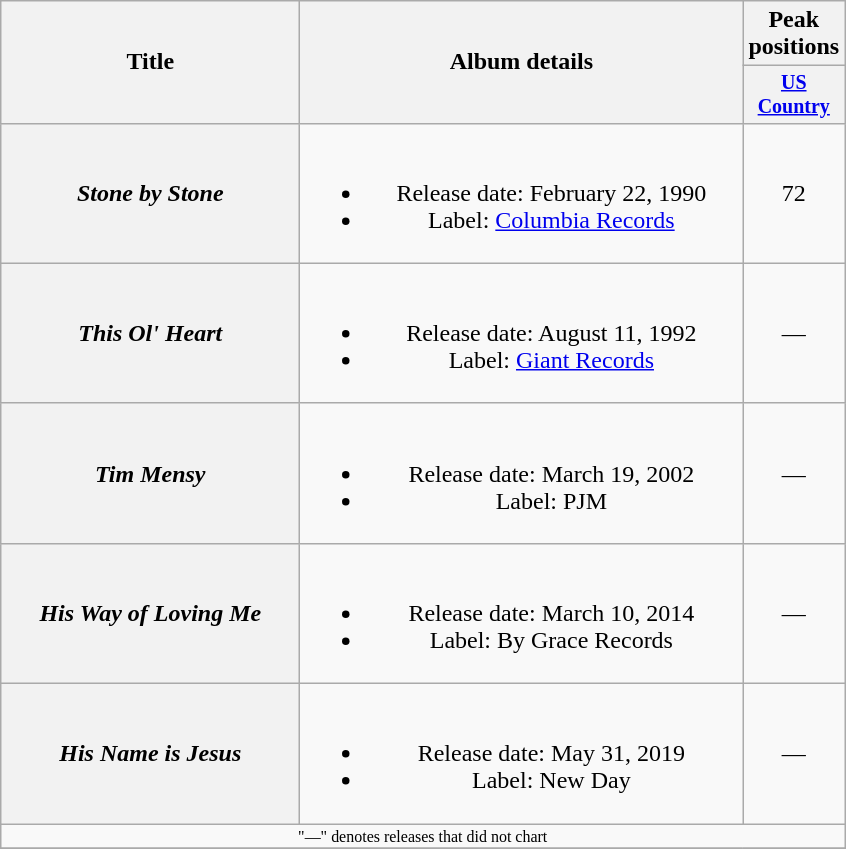<table class="wikitable plainrowheaders" style="text-align:center;">
<tr>
<th rowspan="2" style="width:12em;">Title</th>
<th rowspan="2" style="width:18em;">Album details</th>
<th colspan="1">Peak positions</th>
</tr>
<tr style="font-size:smaller;">
<th width="60"><a href='#'>US Country</a><br></th>
</tr>
<tr>
<th scope="row"><em>Stone by Stone</em></th>
<td><br><ul><li>Release date: February 22, 1990</li><li>Label: <a href='#'>Columbia Records</a></li></ul></td>
<td>72</td>
</tr>
<tr>
<th scope="row"><em>This Ol' Heart</em></th>
<td><br><ul><li>Release date: August 11, 1992</li><li>Label: <a href='#'>Giant Records</a></li></ul></td>
<td>—</td>
</tr>
<tr>
<th scope="row"><em>Tim Mensy</em></th>
<td><br><ul><li>Release date: March 19, 2002</li><li>Label: PJM</li></ul></td>
<td>—</td>
</tr>
<tr>
<th scope="row"><em>His Way of Loving Me</em></th>
<td><br><ul><li>Release date: March 10, 2014</li><li>Label: By Grace Records</li></ul></td>
<td>—</td>
</tr>
<tr>
<th scope="row"><em>His Name is Jesus</em></th>
<td><br><ul><li>Release date: May 31, 2019</li><li>Label: New Day</li></ul></td>
<td>—</td>
</tr>
<tr>
<td colspan="3" style="font-size:8pt">"—" denotes releases that did not chart</td>
</tr>
<tr>
</tr>
</table>
